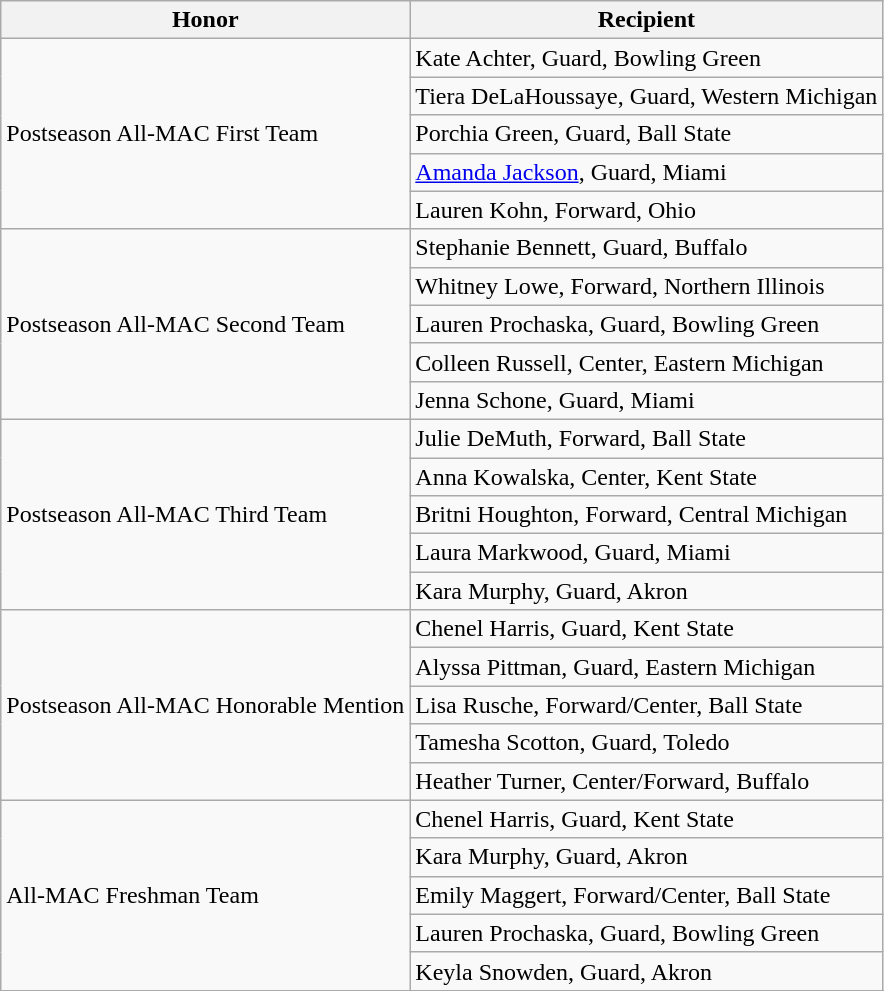<table class="wikitable" border="1">
<tr>
<th>Honor</th>
<th>Recipient</th>
</tr>
<tr>
<td rowspan=5 valign=middle>Postseason All-MAC First Team</td>
<td>Kate Achter, Guard, Bowling Green</td>
</tr>
<tr>
<td>Tiera DeLaHoussaye, Guard, Western Michigan</td>
</tr>
<tr>
<td>Porchia Green, Guard, Ball State</td>
</tr>
<tr>
<td><a href='#'>Amanda Jackson</a>, Guard, Miami</td>
</tr>
<tr>
<td>Lauren Kohn, Forward, Ohio</td>
</tr>
<tr>
<td rowspan=5 valign=middle>Postseason All-MAC Second Team</td>
<td>Stephanie Bennett, Guard, Buffalo</td>
</tr>
<tr>
<td>Whitney Lowe, Forward, Northern Illinois</td>
</tr>
<tr>
<td>Lauren Prochaska, Guard, Bowling Green</td>
</tr>
<tr>
<td>Colleen Russell, Center, Eastern Michigan</td>
</tr>
<tr>
<td>Jenna Schone, Guard, Miami</td>
</tr>
<tr>
<td rowspan=5 valign=middle>Postseason All-MAC Third Team</td>
<td>Julie DeMuth, Forward, Ball State</td>
</tr>
<tr>
<td>Anna Kowalska, Center, Kent State</td>
</tr>
<tr>
<td>Britni Houghton, Forward, Central Michigan</td>
</tr>
<tr>
<td>Laura Markwood, Guard, Miami</td>
</tr>
<tr>
<td>Kara Murphy, Guard, Akron</td>
</tr>
<tr>
<td rowspan=5 valign=middle>Postseason All-MAC Honorable Mention</td>
<td>Chenel Harris, Guard, Kent State</td>
</tr>
<tr>
<td>Alyssa Pittman, Guard, Eastern Michigan</td>
</tr>
<tr>
<td>Lisa Rusche, Forward/Center, Ball State</td>
</tr>
<tr>
<td>Tamesha Scotton, Guard, Toledo</td>
</tr>
<tr>
<td>Heather Turner, Center/Forward, Buffalo</td>
</tr>
<tr>
<td rowspan=5 valign=middle>All-MAC Freshman Team</td>
<td>Chenel Harris, Guard, Kent State</td>
</tr>
<tr>
<td>Kara Murphy, Guard, Akron</td>
</tr>
<tr>
<td>Emily Maggert, Forward/Center, Ball State</td>
</tr>
<tr>
<td>Lauren Prochaska, Guard, Bowling Green</td>
</tr>
<tr>
<td>Keyla Snowden, Guard, Akron</td>
</tr>
<tr>
</tr>
</table>
